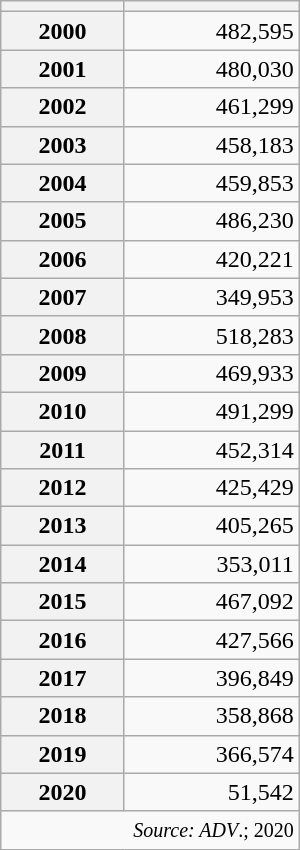<table class="wikitable" style="text-align: right; width:200px;" align="center">
<tr>
<th style="width:75px"></th>
<th></th>
</tr>
<tr>
<th>2000</th>
<td>482,595</td>
</tr>
<tr>
<th>2001</th>
<td> 480,030</td>
</tr>
<tr>
<th>2002</th>
<td> 461,299</td>
</tr>
<tr>
<th>2003</th>
<td> 458,183</td>
</tr>
<tr>
<th>2004</th>
<td> 459,853</td>
</tr>
<tr>
<th>2005</th>
<td> 486,230</td>
</tr>
<tr>
<th>2006</th>
<td> 420,221</td>
</tr>
<tr>
<th>2007</th>
<td> 349,953</td>
</tr>
<tr>
<th>2008</th>
<td> 518,283</td>
</tr>
<tr>
<th>2009</th>
<td> 469,933</td>
</tr>
<tr>
<th>2010</th>
<td> 491,299</td>
</tr>
<tr>
<th>2011</th>
<td> 452,314</td>
</tr>
<tr>
<th>2012</th>
<td> 425,429</td>
</tr>
<tr>
<th>2013</th>
<td> 405,265</td>
</tr>
<tr>
<th>2014</th>
<td> 353,011</td>
</tr>
<tr>
<th>2015</th>
<td> 467,092</td>
</tr>
<tr>
<th>2016</th>
<td> 427,566</td>
</tr>
<tr>
<th>2017</th>
<td> 396,849</td>
</tr>
<tr>
<th>2018</th>
<td> 358,868</td>
</tr>
<tr>
<th>2019</th>
<td> 366,574</td>
</tr>
<tr>
<th>2020</th>
<td> 51,542</td>
</tr>
<tr>
<td colspan=5 align="right"><small><em>Source: ADV</em>.; 2020</small></td>
</tr>
</table>
